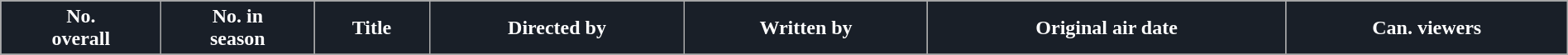<table class="wikitable plainrowheaders" style="width:100%">
<tr style="color:white;">
<th style="background:#191F28;">No.<br>overall</th>
<th style="background:#191F28;">No. in<br>season</th>
<th style="background:#191F28;">Title</th>
<th style="background:#191F28;">Directed by</th>
<th style="background:#191F28;">Written by</th>
<th style="background:#191F28;">Original air date</th>
<th style="background:#191F28;">Can. viewers</th>
</tr>
<tr>
</tr>
</table>
